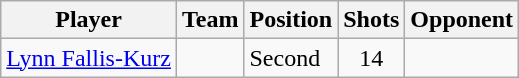<table class="wikitable sortable">
<tr>
<th>Player</th>
<th>Team</th>
<th>Position</th>
<th>Shots</th>
<th>Opponent</th>
</tr>
<tr>
<td><a href='#'>Lynn Fallis-Kurz</a></td>
<td></td>
<td data-sort-value="2">Second</td>
<td style="text-align:center;">14</td>
<td></td>
</tr>
</table>
